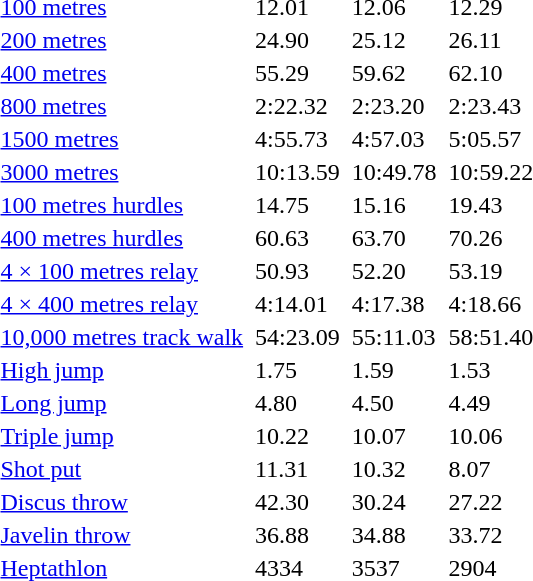<table>
<tr>
<td><a href='#'>100 metres</a></td>
<td align=left></td>
<td>12.01</td>
<td align=left></td>
<td>12.06</td>
<td align=left></td>
<td>12.29</td>
</tr>
<tr>
<td><a href='#'>200 metres</a></td>
<td align=left></td>
<td>24.90</td>
<td align=left></td>
<td>25.12</td>
<td align=left></td>
<td>26.11</td>
</tr>
<tr>
<td><a href='#'>400 metres</a></td>
<td align=left></td>
<td>55.29</td>
<td align=left></td>
<td>59.62</td>
<td align=left></td>
<td>62.10</td>
</tr>
<tr>
<td><a href='#'>800 metres</a></td>
<td align=left></td>
<td>2:22.32</td>
<td align=left></td>
<td>2:23.20</td>
<td align=left></td>
<td>2:23.43</td>
</tr>
<tr>
<td><a href='#'>1500 metres</a></td>
<td align=left></td>
<td>4:55.73</td>
<td align=left></td>
<td>4:57.03</td>
<td align=left></td>
<td>5:05.57</td>
</tr>
<tr>
<td><a href='#'>3000 metres</a></td>
<td align=left></td>
<td>10:13.59</td>
<td align=left></td>
<td>10:49.78</td>
<td align=left></td>
<td>10:59.22</td>
</tr>
<tr>
<td><a href='#'>100 metres hurdles</a></td>
<td align=left></td>
<td>14.75</td>
<td align=left></td>
<td>15.16</td>
<td align=left></td>
<td>19.43</td>
</tr>
<tr>
<td><a href='#'>400 metres hurdles</a></td>
<td align=left></td>
<td>60.63</td>
<td align=left></td>
<td>63.70</td>
<td align=left></td>
<td>70.26</td>
</tr>
<tr>
<td><a href='#'>4 × 100 metres relay</a></td>
<td></td>
<td>50.93</td>
<td></td>
<td>52.20</td>
<td></td>
<td>53.19</td>
</tr>
<tr>
<td><a href='#'>4 × 400 metres relay</a></td>
<td></td>
<td>4:14.01</td>
<td></td>
<td>4:17.38</td>
<td></td>
<td>4:18.66</td>
</tr>
<tr>
<td><a href='#'>10,000 metres track walk</a></td>
<td align=left></td>
<td>54:23.09</td>
<td align=left></td>
<td>55:11.03</td>
<td align=left></td>
<td>58:51.40</td>
</tr>
<tr>
<td><a href='#'>High jump</a></td>
<td align=left></td>
<td>1.75</td>
<td align=left></td>
<td>1.59</td>
<td align=left></td>
<td>1.53</td>
</tr>
<tr>
<td><a href='#'>Long jump</a></td>
<td align=left></td>
<td>4.80</td>
<td align=left></td>
<td>4.50</td>
<td align=left></td>
<td>4.49</td>
</tr>
<tr>
<td><a href='#'>Triple jump</a></td>
<td align=left></td>
<td>10.22</td>
<td align=left></td>
<td>10.07</td>
<td align=left></td>
<td>10.06</td>
</tr>
<tr>
<td><a href='#'>Shot put</a></td>
<td align=left></td>
<td>11.31</td>
<td align=left></td>
<td>10.32</td>
<td align=left></td>
<td>8.07</td>
</tr>
<tr>
<td><a href='#'>Discus throw</a></td>
<td align=left></td>
<td>42.30</td>
<td align=left></td>
<td>30.24</td>
<td align=left></td>
<td>27.22</td>
</tr>
<tr>
<td><a href='#'>Javelin throw</a></td>
<td align=left></td>
<td>36.88</td>
<td align=left></td>
<td>34.88</td>
<td align=left></td>
<td>33.72</td>
</tr>
<tr>
<td><a href='#'>Heptathlon</a></td>
<td align=left></td>
<td>4334</td>
<td align=left></td>
<td>3537</td>
<td align=left></td>
<td>2904</td>
</tr>
</table>
